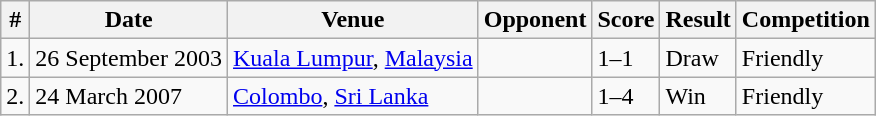<table class="wikitable">
<tr>
<th>#</th>
<th>Date</th>
<th>Venue</th>
<th>Opponent</th>
<th>Score</th>
<th>Result</th>
<th>Competition</th>
</tr>
<tr>
<td>1.</td>
<td>26 September 2003</td>
<td><a href='#'>Kuala Lumpur</a>, <a href='#'>Malaysia</a></td>
<td></td>
<td>1–1</td>
<td>Draw</td>
<td>Friendly</td>
</tr>
<tr>
<td>2.</td>
<td>24 March 2007</td>
<td><a href='#'>Colombo</a>, <a href='#'>Sri Lanka</a></td>
<td></td>
<td>1–4</td>
<td>Win</td>
<td>Friendly</td>
</tr>
</table>
